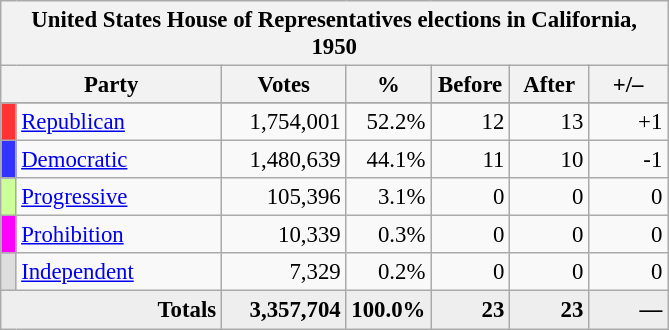<table class="wikitable" style="font-size: 95%;">
<tr>
<th colspan="7">United States House of Representatives elections in California, 1950</th>
</tr>
<tr>
<th colspan=2 style="width: 5em">Party</th>
<th style="width: 5em">Votes</th>
<th style="width: 3em">%</th>
<th style="width: 3em">Before</th>
<th style="width: 3em">After</th>
<th style="width: 3em">+/–</th>
</tr>
<tr>
</tr>
<tr>
<th style="background-color:#FF3333; width: 3px"></th>
<td style="width: 130px"><a href='#'>Republican</a></td>
<td align="right">1,754,001</td>
<td align="right">52.2%</td>
<td align="right">12</td>
<td align="right">13</td>
<td align="right">+1</td>
</tr>
<tr>
<th style="background-color:#3333FF; width: 3px"></th>
<td style="width: 130px"><a href='#'>Democratic</a></td>
<td align="right">1,480,639</td>
<td align="right">44.1%</td>
<td align="right">11</td>
<td align="right">10</td>
<td align="right">-1</td>
</tr>
<tr>
<th style="background-color:#CCFF99; width: 3px"></th>
<td style="width: 130px"><a href='#'>Progressive</a></td>
<td align="right">105,396</td>
<td align="right">3.1%</td>
<td align="right">0</td>
<td align="right">0</td>
<td align="right">0</td>
</tr>
<tr>
<th style="background-color:#FF00FF; width: 3px"></th>
<td style="width: 130px"><a href='#'>Prohibition</a></td>
<td align="right">10,339</td>
<td align="right">0.3%</td>
<td align="right">0</td>
<td align="right">0</td>
<td align="right">0</td>
</tr>
<tr>
<th style="background-color:#DDDDDD; width: 3px"></th>
<td style="width: 130px"><a href='#'>Independent</a></td>
<td align="right">7,329</td>
<td align="right">0.2%</td>
<td align="right">0</td>
<td align="right">0</td>
<td align="right">0</td>
</tr>
<tr bgcolor="#EEEEEE">
<td colspan="2" align="right"><strong>Totals</strong></td>
<td align="right"><strong>3,357,704</strong></td>
<td align="right"><strong>100.0%</strong></td>
<td align="right"><strong>23</strong></td>
<td align="right"><strong>23</strong></td>
<td align="right"><strong>—</strong></td>
</tr>
</table>
